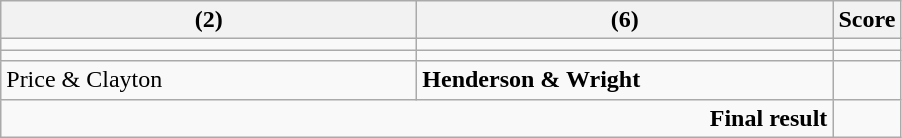<table class="wikitable">
<tr>
<th width=270> (2)</th>
<th width=270> (6)</th>
<th>Score</th>
</tr>
<tr>
<td></td>
<td></td>
<td></td>
</tr>
<tr>
<td></td>
<td></td>
<td></td>
</tr>
<tr>
<td>Price & Clayton </td>
<td><strong>Henderson & Wright</strong> </td>
<td></td>
</tr>
<tr>
<td colspan="2" align="right"><strong>Final result</strong></td>
<td></td>
</tr>
</table>
